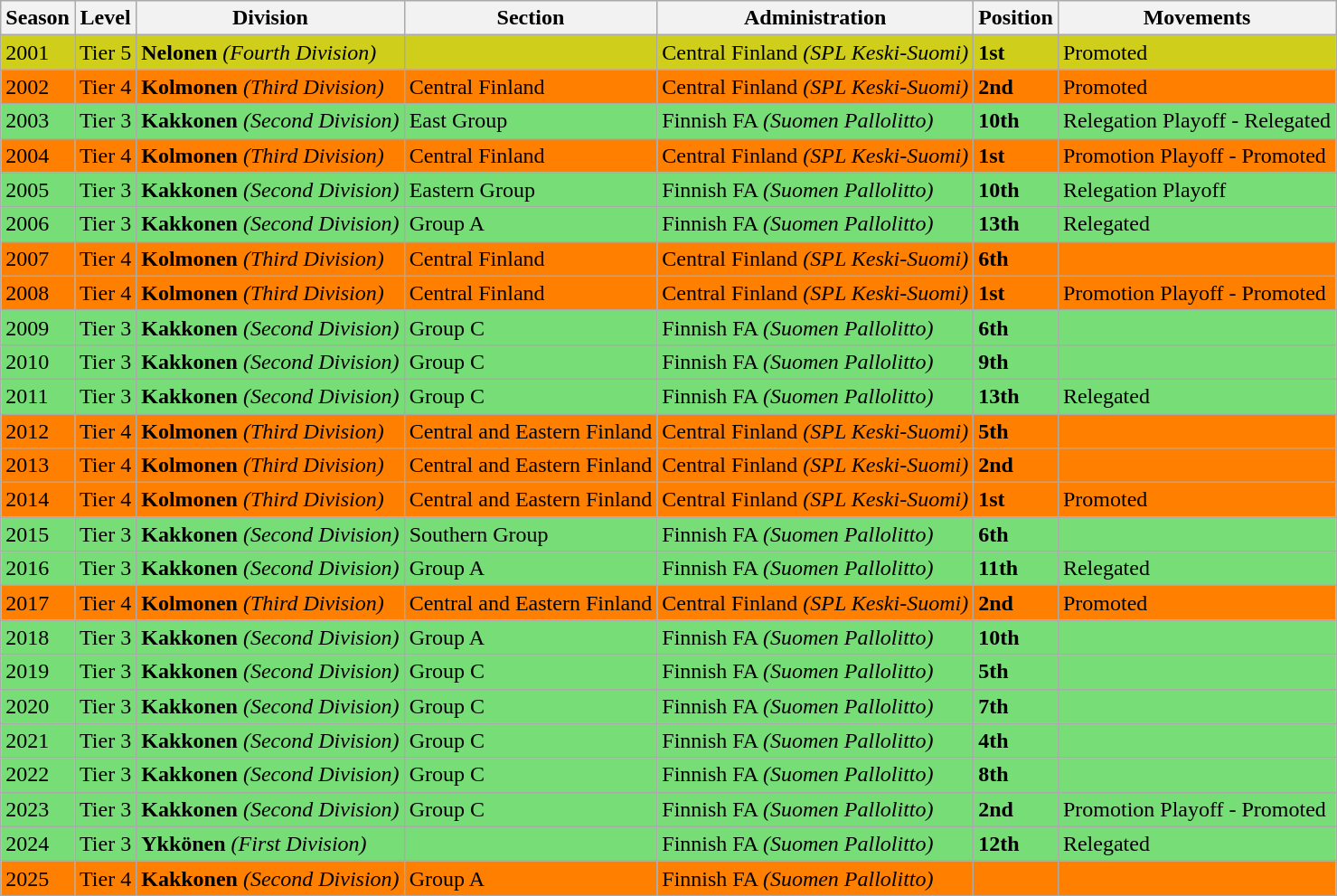<table class="wikitable">
<tr style="background:#f0f6fa;">
<th><strong>Season</strong></th>
<th><strong>Level</strong></th>
<th><strong>Division</strong></th>
<th><strong>Section</strong></th>
<th><strong>Administration</strong></th>
<th><strong>Position</strong></th>
<th><strong>Movements</strong></th>
</tr>
<tr>
<td style="background:#CECE1B;">2001</td>
<td style="background:#CECE1B;">Tier 5</td>
<td style="background:#CECE1B;"><strong>Nelonen</strong> <em>(Fourth Division)</em></td>
<td style="background:#CECE1B;"></td>
<td style="background:#CECE1B;">Central Finland <em>(SPL Keski-Suomi)</em></td>
<td style="background:#CECE1B;"><strong>1st</strong></td>
<td style="background:#CECE1B;">Promoted</td>
</tr>
<tr>
<td style="background:#FF7F00;">2002</td>
<td style="background:#FF7F00;">Tier 4</td>
<td style="background:#FF7F00;"><strong>Kolmonen</strong> <em>(Third Division)</em></td>
<td style="background:#FF7F00;">Central Finland</td>
<td style="background:#FF7F00;">Central Finland <em>(SPL Keski-Suomi)</em></td>
<td style="background:#FF7F00;"><strong>2nd</strong></td>
<td style="background:#FF7F00;">Promoted</td>
</tr>
<tr>
<td style="background:#77DD77;">2003</td>
<td style="background:#77DD77;">Tier 3</td>
<td style="background:#77DD77;"><strong>Kakkonen</strong> <em>(Second Division)</em></td>
<td style="background:#77DD77;">East Group</td>
<td style="background:#77DD77;">Finnish FA <em>(Suomen Pallolitto)</em></td>
<td style="background:#77DD77;"><strong>10th</strong></td>
<td style="background:#77DD77;">Relegation Playoff - Relegated</td>
</tr>
<tr>
<td style="background:#FF7F00;">2004</td>
<td style="background:#FF7F00;">Tier 4</td>
<td style="background:#FF7F00;"><strong>Kolmonen</strong> <em>(Third Division)</em></td>
<td style="background:#FF7F00;">Central Finland</td>
<td style="background:#FF7F00;">Central Finland <em>(SPL Keski-Suomi)</em></td>
<td style="background:#FF7F00;"><strong>1st</strong></td>
<td style="background:#FF7F00;">Promotion Playoff - Promoted</td>
</tr>
<tr>
<td style="background:#77DD77;">2005</td>
<td style="background:#77DD77;">Tier 3</td>
<td style="background:#77DD77;"><strong>Kakkonen</strong> <em>(Second Division)</em></td>
<td style="background:#77DD77;">Eastern Group</td>
<td style="background:#77DD77;">Finnish FA <em>(Suomen Pallolitto)</em></td>
<td style="background:#77DD77;"><strong>10th</strong></td>
<td style="background:#77DD77;">Relegation Playoff</td>
</tr>
<tr>
<td style="background:#77DD77;">2006</td>
<td style="background:#77DD77;">Tier 3</td>
<td style="background:#77DD77;"><strong>Kakkonen</strong> <em>(Second Division)</em></td>
<td style="background:#77DD77;">Group A</td>
<td style="background:#77DD77;">Finnish FA <em>(Suomen Pallolitto)</em></td>
<td style="background:#77DD77;"><strong>13th</strong></td>
<td style="background:#77DD77;">Relegated</td>
</tr>
<tr>
<td style="background:#FF7F00;">2007</td>
<td style="background:#FF7F00;">Tier 4</td>
<td style="background:#FF7F00;"><strong>Kolmonen</strong> <em>(Third Division)</em></td>
<td style="background:#FF7F00;">Central Finland</td>
<td style="background:#FF7F00;">Central Finland <em>(SPL Keski-Suomi)</em></td>
<td style="background:#FF7F00;"><strong>6th</strong></td>
<td style="background:#FF7F00;"></td>
</tr>
<tr>
<td style="background:#FF7F00;">2008</td>
<td style="background:#FF7F00;">Tier 4</td>
<td style="background:#FF7F00;"><strong>Kolmonen</strong> <em>(Third Division)</em></td>
<td style="background:#FF7F00;">Central Finland</td>
<td style="background:#FF7F00;">Central Finland <em>(SPL Keski-Suomi)</em></td>
<td style="background:#FF7F00;"><strong>1st</strong></td>
<td style="background:#FF7F00;">Promotion Playoff - Promoted</td>
</tr>
<tr>
<td style="background:#77DD77;">2009</td>
<td style="background:#77DD77;">Tier 3</td>
<td style="background:#77DD77;"><strong>Kakkonen</strong> <em>(Second Division)</em></td>
<td style="background:#77DD77;">Group C</td>
<td style="background:#77DD77;">Finnish FA <em>(Suomen Pallolitto)</em></td>
<td style="background:#77DD77;"><strong>6th</strong></td>
<td style="background:#77DD77;"></td>
</tr>
<tr>
<td style="background:#77DD77;">2010</td>
<td style="background:#77DD77;">Tier 3</td>
<td style="background:#77DD77;"><strong>Kakkonen</strong> <em>(Second Division)</em></td>
<td style="background:#77DD77;">Group C</td>
<td style="background:#77DD77;">Finnish FA <em>(Suomen Pallolitto)</em></td>
<td style="background:#77DD77;"><strong>9th</strong></td>
<td style="background:#77DD77;"></td>
</tr>
<tr>
<td style="background:#77DD77;">2011</td>
<td style="background:#77DD77;">Tier 3</td>
<td style="background:#77DD77;"><strong>Kakkonen</strong> <em>(Second Division)</em></td>
<td style="background:#77DD77;">Group C</td>
<td style="background:#77DD77;">Finnish FA <em>(Suomen Pallolitto)</em></td>
<td style="background:#77DD77;"><strong>13th</strong></td>
<td style="background:#77DD77;">Relegated</td>
</tr>
<tr>
<td style="background:#FF7F00;">2012</td>
<td style="background:#FF7F00;">Tier 4</td>
<td style="background:#FF7F00;"><strong>Kolmonen</strong> <em>(Third Division)</em></td>
<td style="background:#FF7F00;">Central and Eastern Finland</td>
<td style="background:#FF7F00;">Central Finland <em>(SPL Keski-Suomi)</em></td>
<td style="background:#FF7F00;"><strong>5th</strong></td>
<td style="background:#FF7F00;"></td>
</tr>
<tr>
<td style="background:#FF7F00;">2013</td>
<td style="background:#FF7F00;">Tier 4</td>
<td style="background:#FF7F00;"><strong>Kolmonen</strong> <em>(Third Division)</em></td>
<td style="background:#FF7F00;">Central and Eastern Finland</td>
<td style="background:#FF7F00;">Central Finland <em>(SPL Keski-Suomi)</em></td>
<td style="background:#FF7F00;"><strong>2nd</strong></td>
<td style="background:#FF7F00;"></td>
</tr>
<tr>
<td style="background:#FF7F00;">2014</td>
<td style="background:#FF7F00;">Tier 4</td>
<td style="background:#FF7F00;"><strong>Kolmonen</strong> <em>(Third Division)</em></td>
<td style="background:#FF7F00;">Central and Eastern Finland</td>
<td style="background:#FF7F00;">Central Finland <em>(SPL Keski-Suomi)</em></td>
<td style="background:#FF7F00;"><strong>1st</strong></td>
<td style="background:#FF7F00;">Promoted</td>
</tr>
<tr>
<td style="background:#77DD77;">2015</td>
<td style="background:#77DD77;">Tier 3</td>
<td style="background:#77DD77;"><strong>Kakkonen</strong> <em>(Second Division)</em></td>
<td style="background:#77DD77;">Southern Group</td>
<td style="background:#77DD77;">Finnish FA <em>(Suomen Pallolitto)</em></td>
<td style="background:#77DD77;"><strong>6th</strong></td>
<td style="background:#77DD77;"></td>
</tr>
<tr>
<td style="background:#77DD77;">2016</td>
<td style="background:#77DD77;">Tier 3</td>
<td style="background:#77DD77;"><strong>Kakkonen</strong> <em>(Second Division)</em></td>
<td style="background:#77DD77;">Group A</td>
<td style="background:#77DD77;">Finnish FA <em>(Suomen Pallolitto)</em></td>
<td style="background:#77DD77;"><strong>11th</strong></td>
<td style="background:#77DD77;">Relegated</td>
</tr>
<tr>
<td style="background:#FF7F00;">2017</td>
<td style="background:#FF7F00;">Tier 4</td>
<td style="background:#FF7F00;"><strong>Kolmonen</strong> <em>(Third Division)</em></td>
<td style="background:#FF7F00;">Central and Eastern Finland</td>
<td style="background:#FF7F00;">Central Finland <em>(SPL Keski-Suomi)</em></td>
<td style="background:#FF7F00;"><strong>2nd</strong></td>
<td style="background:#FF7F00;">Promoted</td>
</tr>
<tr>
<td style="background:#77DD77;">2018</td>
<td style="background:#77DD77;">Tier 3</td>
<td style="background:#77DD77;"><strong>Kakkonen</strong> <em>(Second Division)</em></td>
<td style="background:#77DD77;">Group A</td>
<td style="background:#77DD77;">Finnish FA <em>(Suomen Pallolitto)</em></td>
<td style="background:#77DD77;"><strong>10th</strong></td>
<td style="background:#77DD77;"></td>
</tr>
<tr>
<td style="background:#77DD77;">2019</td>
<td style="background:#77DD77;">Tier 3</td>
<td style="background:#77DD77;"><strong>Kakkonen</strong> <em>(Second Division)</em></td>
<td style="background:#77DD77;">Group C</td>
<td style="background:#77DD77;">Finnish FA <em>(Suomen Pallolitto)</em></td>
<td style="background:#77DD77;"><strong>5th</strong></td>
<td style="background:#77DD77;"></td>
</tr>
<tr>
<td style="background:#77DD77;">2020</td>
<td style="background:#77DD77;">Tier 3</td>
<td style="background:#77DD77;"><strong>Kakkonen</strong> <em>(Second Division)</em></td>
<td style="background:#77DD77;">Group C</td>
<td style="background:#77DD77;">Finnish FA <em>(Suomen Pallolitto)</em></td>
<td style="background:#77DD77;"><strong>7th</strong></td>
<td style="background:#77DD77;"></td>
</tr>
<tr>
<td style="background:#77DD77;">2021</td>
<td style="background:#77DD77;">Tier 3</td>
<td style="background:#77DD77;"><strong>Kakkonen</strong> <em>(Second Division)</em></td>
<td style="background:#77DD77;">Group C</td>
<td style="background:#77DD77;">Finnish FA <em>(Suomen Pallolitto)</em></td>
<td style="background:#77DD77;"><strong>4th</strong></td>
<td style="background:#77DD77;"></td>
</tr>
<tr>
<td style="background:#77DD77;">2022</td>
<td style="background:#77DD77;">Tier 3</td>
<td style="background:#77DD77;"><strong>Kakkonen</strong> <em>(Second Division)</em></td>
<td style="background:#77DD77;">Group C</td>
<td style="background:#77DD77;">Finnish FA <em>(Suomen Pallolitto)</em></td>
<td style="background:#77DD77;"><strong>8th</strong></td>
<td style="background:#77DD77;"></td>
</tr>
<tr>
<td style="background:#77DD77;">2023</td>
<td style="background:#77DD77;">Tier 3</td>
<td style="background:#77DD77;"><strong>Kakkonen</strong> <em>(Second Division)</em></td>
<td style="background:#77DD77;">Group C</td>
<td style="background:#77DD77;">Finnish FA <em>(Suomen Pallolitto)</em></td>
<td style="background:#77DD77;"><strong>2nd</strong></td>
<td style="background:#77DD77;">Promotion Playoff - Promoted</td>
</tr>
<tr>
<td style="background:#77DD77;">2024</td>
<td style="background:#77DD77;">Tier 3</td>
<td style="background:#77DD77;"><strong>Ykkönen</strong> <em>(First Division)</em></td>
<td style="background:#77DD77;"></td>
<td style="background:#77DD77;">Finnish FA <em>(Suomen Pallolitto)</em></td>
<td style="background:#77DD77;"><strong>12th</strong></td>
<td style="background:#77DD77;">Relegated</td>
</tr>
<tr>
<td style="background:#FF7F00;">2025</td>
<td style="background:#FF7F00;">Tier 4</td>
<td style="background:#FF7F00;"><strong>Kakkonen</strong> <em>(Second Division)</em></td>
<td style="background:#FF7F00;">Group A</td>
<td style="background:#FF7F00;">Finnish FA <em>(Suomen Pallolitto)</em></td>
<td style="background:#FF7F00;"></td>
<td style="background:#FF7F00;"></td>
</tr>
</table>
